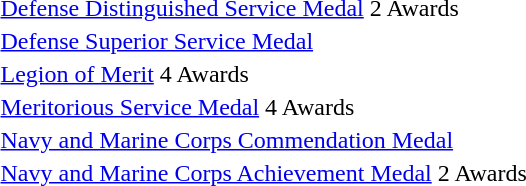<table>
<tr>
<td></td>
<td><a href='#'>Defense Distinguished Service Medal</a> 2 Awards</td>
</tr>
<tr>
<td></td>
<td><a href='#'>Defense Superior Service Medal</a></td>
</tr>
<tr>
<td></td>
<td><a href='#'>Legion of Merit</a> 4 Awards</td>
</tr>
<tr>
<td></td>
<td><a href='#'>Meritorious Service Medal</a> 4 Awards</td>
</tr>
<tr>
<td></td>
<td><a href='#'>Navy and Marine Corps Commendation Medal</a></td>
</tr>
<tr>
<td></td>
<td><a href='#'>Navy and Marine Corps Achievement Medal</a> 2 Awards</td>
</tr>
<tr>
</tr>
</table>
